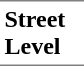<table border=0 cellspacing=0 cellpadding=3>
<tr>
<td style="border-bottom:solid 1px gray;border-top:solid 1px gray;" width=50 valign=top><strong>Street Level</strong></td>
</tr>
</table>
